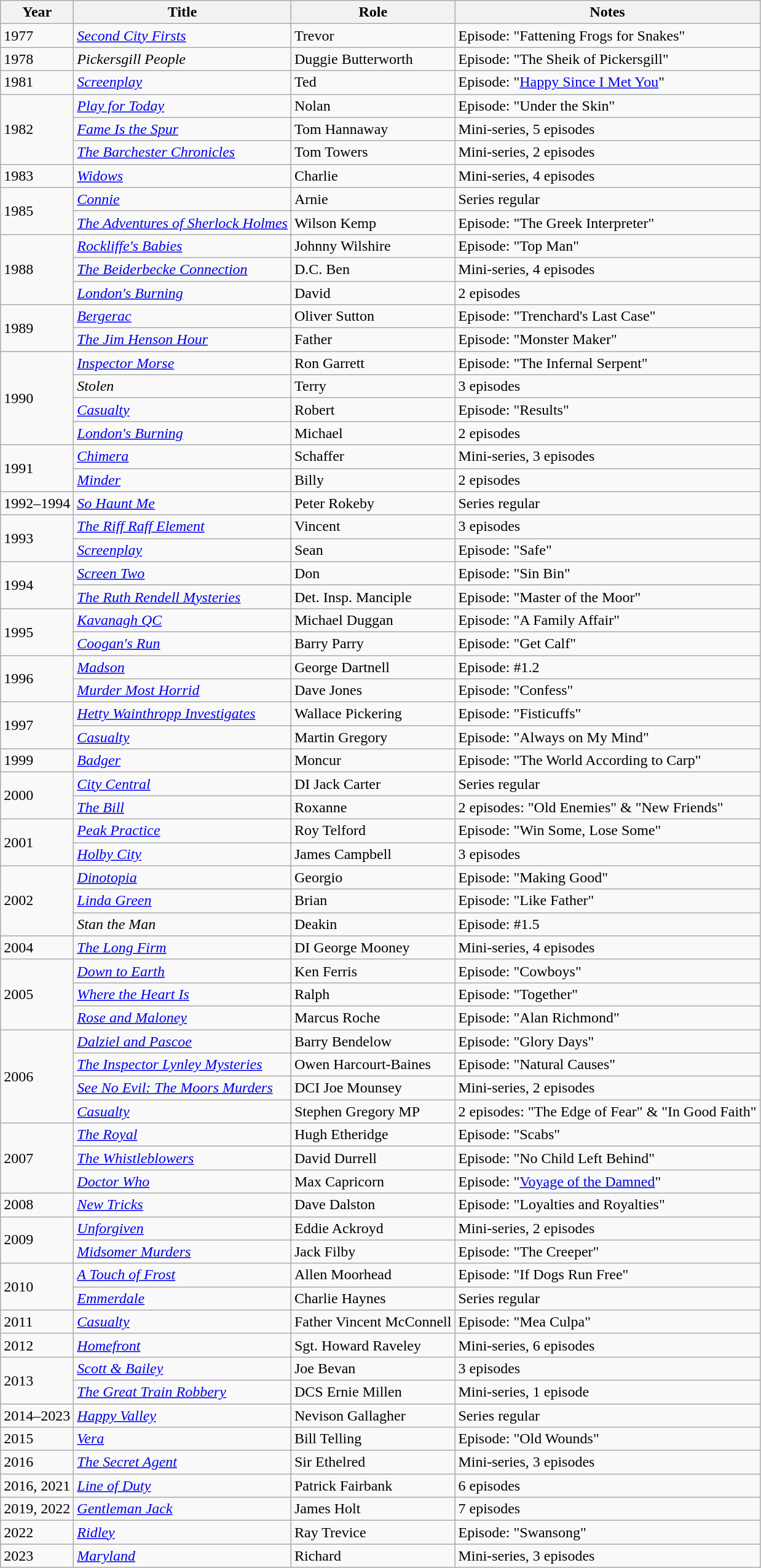<table class="wikitable sortable">
<tr>
<th>Year</th>
<th>Title</th>
<th>Role</th>
<th class="unsortable">Notes</th>
</tr>
<tr>
<td>1977</td>
<td><em><a href='#'>Second City Firsts</a></em></td>
<td>Trevor</td>
<td>Episode: "Fattening Frogs for Snakes"</td>
</tr>
<tr>
<td>1978</td>
<td><em>Pickersgill People</em></td>
<td>Duggie Butterworth</td>
<td>Episode: "The Sheik of Pickersgill"</td>
</tr>
<tr>
<td>1981</td>
<td><em><a href='#'>Screenplay</a></em></td>
<td>Ted</td>
<td>Episode: "<a href='#'>Happy Since I Met You</a>"</td>
</tr>
<tr>
<td rowspan=3>1982</td>
<td><em><a href='#'>Play for Today</a></em></td>
<td>Nolan</td>
<td>Episode: "Under the Skin"</td>
</tr>
<tr>
<td><em><a href='#'>Fame Is the Spur</a></em></td>
<td>Tom Hannaway</td>
<td>Mini-series, 5 episodes</td>
</tr>
<tr>
<td><em><a href='#'>The Barchester Chronicles</a></em></td>
<td>Tom Towers</td>
<td>Mini-series, 2 episodes</td>
</tr>
<tr>
<td>1983</td>
<td><em><a href='#'>Widows</a></em></td>
<td>Charlie</td>
<td>Mini-series, 4 episodes</td>
</tr>
<tr>
<td rowspan=2>1985</td>
<td><em><a href='#'>Connie</a></em></td>
<td>Arnie</td>
<td>Series regular</td>
</tr>
<tr>
<td><em><a href='#'>The Adventures of Sherlock Holmes</a></em></td>
<td>Wilson Kemp</td>
<td>Episode: "The Greek Interpreter"</td>
</tr>
<tr>
<td rowspan=3>1988</td>
<td><em><a href='#'>Rockliffe's Babies</a></em></td>
<td>Johnny Wilshire</td>
<td>Episode: "Top Man"</td>
</tr>
<tr>
<td><em><a href='#'>The Beiderbecke Connection</a></em></td>
<td>D.C. Ben</td>
<td>Mini-series, 4 episodes</td>
</tr>
<tr>
<td><em><a href='#'>London's Burning</a></em></td>
<td>David</td>
<td>2 episodes</td>
</tr>
<tr>
<td rowspan=2>1989</td>
<td><em><a href='#'>Bergerac</a></em></td>
<td>Oliver Sutton</td>
<td>Episode: "Trenchard's Last Case"</td>
</tr>
<tr>
<td><em><a href='#'>The Jim Henson Hour</a></em></td>
<td>Father</td>
<td>Episode: "Monster Maker"</td>
</tr>
<tr>
<td rowspan=4>1990</td>
<td><em><a href='#'>Inspector Morse</a></em></td>
<td>Ron Garrett</td>
<td>Episode: "The Infernal Serpent"</td>
</tr>
<tr>
<td><em>Stolen</em></td>
<td>Terry</td>
<td>3 episodes</td>
</tr>
<tr>
<td><em><a href='#'>Casualty</a></em></td>
<td>Robert</td>
<td>Episode: "Results"</td>
</tr>
<tr>
<td><em><a href='#'>London's Burning</a></em></td>
<td>Michael</td>
<td>2 episodes</td>
</tr>
<tr>
<td rowspan=2>1991</td>
<td><em><a href='#'>Chimera</a></em></td>
<td>Schaffer</td>
<td>Mini-series, 3 episodes</td>
</tr>
<tr>
<td><em><a href='#'>Minder</a></em></td>
<td>Billy</td>
<td>2 episodes</td>
</tr>
<tr>
<td>1992–1994</td>
<td><em><a href='#'>So Haunt Me</a></em></td>
<td>Peter Rokeby</td>
<td>Series regular</td>
</tr>
<tr>
<td rowspan=2>1993</td>
<td><em><a href='#'>The Riff Raff Element</a></em></td>
<td>Vincent</td>
<td>3 episodes</td>
</tr>
<tr>
<td><em><a href='#'>Screenplay</a></em></td>
<td>Sean</td>
<td>Episode: "Safe"</td>
</tr>
<tr>
<td rowspan=2>1994</td>
<td><em><a href='#'>Screen Two</a></em></td>
<td>Don</td>
<td>Episode: "Sin Bin"</td>
</tr>
<tr>
<td><em><a href='#'>The Ruth Rendell Mysteries</a></em></td>
<td>Det. Insp. Manciple</td>
<td>Episode: "Master of the Moor"</td>
</tr>
<tr>
<td rowspan=2>1995</td>
<td><em><a href='#'>Kavanagh QC</a></em></td>
<td>Michael Duggan</td>
<td>Episode: "A Family Affair"</td>
</tr>
<tr>
<td><em><a href='#'>Coogan's Run</a></em></td>
<td>Barry Parry</td>
<td>Episode: "Get Calf"</td>
</tr>
<tr>
<td rowspan=2>1996</td>
<td><em><a href='#'>Madson</a></em></td>
<td>George Dartnell</td>
<td>Episode: #1.2</td>
</tr>
<tr>
<td><em><a href='#'>Murder Most Horrid</a></em></td>
<td>Dave Jones</td>
<td>Episode: "Confess"</td>
</tr>
<tr>
<td rowspan=2>1997</td>
<td><em><a href='#'>Hetty Wainthropp Investigates</a></em></td>
<td>Wallace Pickering</td>
<td>Episode: "Fisticuffs"</td>
</tr>
<tr>
<td><em><a href='#'>Casualty</a></em></td>
<td>Martin Gregory</td>
<td>Episode: "Always on My Mind"</td>
</tr>
<tr>
<td>1999</td>
<td><em><a href='#'>Badger</a></em></td>
<td>Moncur</td>
<td>Episode: "The World According to Carp"</td>
</tr>
<tr>
<td rowspan=2>2000</td>
<td><em><a href='#'>City Central</a></em></td>
<td>DI Jack Carter</td>
<td>Series regular</td>
</tr>
<tr>
<td><em><a href='#'>The Bill</a></em></td>
<td>Roxanne</td>
<td>2 episodes: "Old Enemies" & "New Friends"</td>
</tr>
<tr>
<td rowspan=2>2001</td>
<td><em><a href='#'>Peak Practice</a></em></td>
<td>Roy Telford</td>
<td>Episode: "Win Some, Lose Some"</td>
</tr>
<tr>
<td><em><a href='#'>Holby City</a></em></td>
<td>James Campbell</td>
<td>3 episodes</td>
</tr>
<tr>
<td rowspan=3>2002</td>
<td><em><a href='#'>Dinotopia</a></em></td>
<td>Georgio</td>
<td>Episode: "Making Good"</td>
</tr>
<tr>
<td><em><a href='#'>Linda Green</a></em></td>
<td>Brian</td>
<td>Episode: "Like Father"</td>
</tr>
<tr>
<td><em>Stan the Man</em></td>
<td>Deakin</td>
<td>Episode: #1.5</td>
</tr>
<tr>
<td>2004</td>
<td><em><a href='#'>The Long Firm</a></em></td>
<td>DI George Mooney</td>
<td>Mini-series, 4 episodes</td>
</tr>
<tr>
<td rowspan=3>2005</td>
<td><em><a href='#'>Down to Earth</a></em></td>
<td>Ken Ferris</td>
<td>Episode: "Cowboys"</td>
</tr>
<tr>
<td><em><a href='#'>Where the Heart Is</a></em></td>
<td>Ralph</td>
<td>Episode: "Together"</td>
</tr>
<tr>
<td><em><a href='#'>Rose and Maloney</a></em></td>
<td>Marcus Roche</td>
<td>Episode: "Alan Richmond"</td>
</tr>
<tr>
<td rowspan=4>2006</td>
<td><em><a href='#'>Dalziel and Pascoe</a></em></td>
<td>Barry Bendelow</td>
<td>Episode: "Glory Days"</td>
</tr>
<tr>
<td><em><a href='#'>The Inspector Lynley Mysteries</a></em></td>
<td>Owen Harcourt-Baines</td>
<td>Episode: "Natural Causes"</td>
</tr>
<tr>
<td><em><a href='#'>See No Evil: The Moors Murders</a></em></td>
<td>DCI Joe Mounsey</td>
<td>Mini-series, 2 episodes</td>
</tr>
<tr>
<td><em><a href='#'>Casualty</a></em></td>
<td>Stephen Gregory MP</td>
<td>2 episodes: "The Edge of Fear" & "In Good Faith"</td>
</tr>
<tr>
<td rowspan=3>2007</td>
<td><em><a href='#'>The Royal</a></em></td>
<td>Hugh Etheridge</td>
<td>Episode: "Scabs"</td>
</tr>
<tr>
<td><em><a href='#'>The Whistleblowers</a></em></td>
<td>David Durrell</td>
<td>Episode: "No Child Left Behind"</td>
</tr>
<tr>
<td><em><a href='#'>Doctor Who</a></em></td>
<td>Max Capricorn</td>
<td>Episode: "<a href='#'>Voyage of the Damned</a>"</td>
</tr>
<tr>
<td>2008</td>
<td><em><a href='#'>New Tricks</a></em></td>
<td>Dave Dalston</td>
<td>Episode: "Loyalties and Royalties"</td>
</tr>
<tr>
<td rowspan=2>2009</td>
<td><em><a href='#'>Unforgiven</a></em></td>
<td>Eddie Ackroyd</td>
<td>Mini-series, 2 episodes</td>
</tr>
<tr>
<td><em><a href='#'>Midsomer Murders</a></em></td>
<td>Jack Filby</td>
<td>Episode: "The Creeper"</td>
</tr>
<tr>
<td rowspan=2>2010</td>
<td><em><a href='#'>A Touch of Frost</a></em></td>
<td>Allen Moorhead</td>
<td>Episode: "If Dogs Run Free"</td>
</tr>
<tr>
<td><em><a href='#'>Emmerdale</a></em></td>
<td>Charlie Haynes</td>
<td>Series regular</td>
</tr>
<tr>
<td>2011</td>
<td><em><a href='#'>Casualty</a></em></td>
<td>Father Vincent McConnell</td>
<td>Episode: "Mea Culpa"</td>
</tr>
<tr>
<td>2012</td>
<td><em><a href='#'>Homefront</a></em></td>
<td>Sgt. Howard Raveley</td>
<td>Mini-series, 6 episodes</td>
</tr>
<tr>
<td rowspan=2>2013</td>
<td><em><a href='#'>Scott & Bailey</a></em></td>
<td>Joe Bevan</td>
<td>3 episodes</td>
</tr>
<tr>
<td><em><a href='#'>The Great Train Robbery</a></em></td>
<td>DCS Ernie Millen</td>
<td>Mini-series, 1 episode</td>
</tr>
<tr>
<td>2014–2023</td>
<td><em><a href='#'>Happy Valley</a></em></td>
<td>Nevison Gallagher</td>
<td>Series regular</td>
</tr>
<tr>
<td>2015</td>
<td><em><a href='#'>Vera</a></em></td>
<td>Bill Telling</td>
<td>Episode: "Old Wounds"</td>
</tr>
<tr>
<td>2016</td>
<td><em><a href='#'>The Secret Agent</a></em></td>
<td>Sir Ethelred</td>
<td>Mini-series, 3 episodes</td>
</tr>
<tr>
<td>2016, 2021</td>
<td><em><a href='#'>Line of Duty</a></em></td>
<td>Patrick Fairbank</td>
<td>6 episodes</td>
</tr>
<tr>
<td>2019, 2022</td>
<td><em><a href='#'>Gentleman Jack</a></em></td>
<td>James Holt</td>
<td>7 episodes</td>
</tr>
<tr>
<td>2022</td>
<td><em><a href='#'>Ridley</a></em></td>
<td>Ray Trevice</td>
<td>Episode: "Swansong"</td>
</tr>
<tr>
<td>2023</td>
<td><em><a href='#'>Maryland</a></em></td>
<td>Richard</td>
<td>Mini-series, 3 episodes</td>
</tr>
</table>
